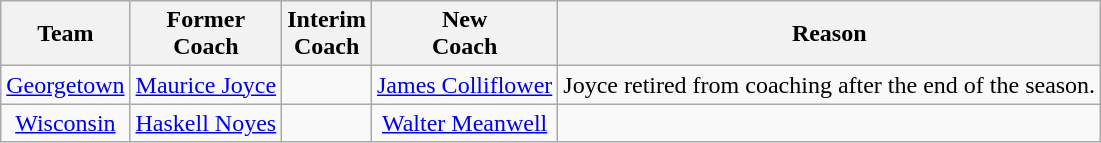<table class="wikitable" style="text-align:center;">
<tr>
<th>Team</th>
<th>Former<br>Coach</th>
<th>Interim<br>Coach</th>
<th>New<br>Coach</th>
<th>Reason</th>
</tr>
<tr>
<td><a href='#'>Georgetown</a></td>
<td><a href='#'>Maurice Joyce</a></td>
<td></td>
<td><a href='#'>James Colliflower</a></td>
<td>Joyce retired from coaching after the end of the season.</td>
</tr>
<tr>
<td><a href='#'>Wisconsin</a></td>
<td><a href='#'>Haskell Noyes</a></td>
<td></td>
<td><a href='#'>Walter Meanwell</a></td>
<td></td>
</tr>
</table>
